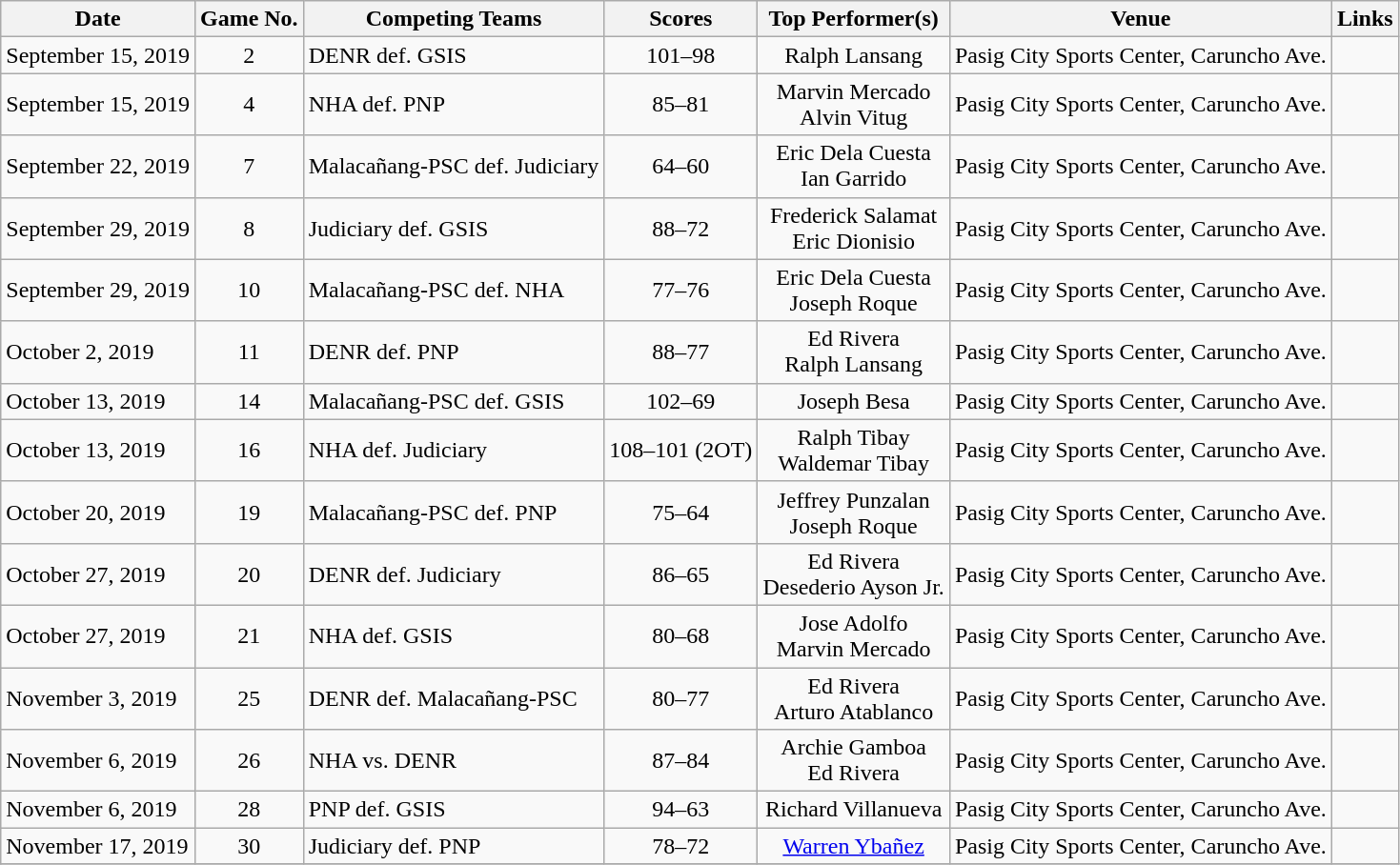<table class="wikitable sortable" border="1">
<tr>
<th>Date</th>
<th>Game No.</th>
<th>Competing Teams</th>
<th>Scores</th>
<th>Top Performer(s)</th>
<th>Venue</th>
<th>Links</th>
</tr>
<tr>
<td>September 15, 2019</td>
<td style="text-align:center;">2 </td>
<td>DENR def. GSIS</td>
<td style="text-align:center;">101–98 </td>
<td style="text-align:center;">Ralph Lansang</td>
<td>Pasig City Sports Center, Caruncho Ave.</td>
<td>  </td>
</tr>
<tr>
<td>September 15, 2019</td>
<td style="text-align:center;">4 </td>
<td>NHA def. PNP</td>
<td style="text-align:center;">85–81</td>
<td style="text-align:center;">Marvin Mercado <br> Alvin Vitug</td>
<td>Pasig City Sports Center, Caruncho Ave.</td>
<td>  </td>
</tr>
<tr>
<td>September 22, 2019</td>
<td style="text-align:center;">7 </td>
<td>Malacañang-PSC def. Judiciary</td>
<td style="text-align:center;">64–60</td>
<td style="text-align:center;">Eric Dela Cuesta <br> Ian Garrido</td>
<td>Pasig City Sports Center, Caruncho Ave.</td>
<td>  </td>
</tr>
<tr>
<td>September 29, 2019</td>
<td style="text-align:center;">8 </td>
<td>Judiciary def. GSIS</td>
<td style="text-align:center;">88–72</td>
<td style="text-align:center;">Frederick Salamat <br> Eric Dionisio</td>
<td>Pasig City Sports Center, Caruncho Ave.</td>
<td>  </td>
</tr>
<tr>
<td>September 29, 2019</td>
<td style="text-align:center;">10 </td>
<td>Malacañang-PSC def. NHA</td>
<td style="text-align:center;">77–76</td>
<td style="text-align:center;">Eric Dela Cuesta <br> Joseph Roque</td>
<td>Pasig City Sports Center, Caruncho Ave.</td>
<td>  </td>
</tr>
<tr>
<td>October 2, 2019 </td>
<td style="text-align:center;">11 </td>
<td>DENR def. PNP</td>
<td style="text-align:center;">88–77</td>
<td style="text-align:center;">Ed Rivera <br> Ralph Lansang</td>
<td>Pasig City Sports Center, Caruncho Ave.</td>
<td>  </td>
</tr>
<tr>
<td>October 13, 2019</td>
<td style="text-align:center;">14 </td>
<td>Malacañang-PSC def. GSIS</td>
<td style="text-align:center;">102–69</td>
<td style="text-align:center;">Joseph Besa</td>
<td>Pasig City Sports Center, Caruncho Ave.</td>
<td>  </td>
</tr>
<tr>
<td>October 13, 2019</td>
<td style="text-align:center;">16 </td>
<td>NHA def. Judiciary</td>
<td style="text-align:center;">108–101 (2OT)</td>
<td style="text-align:center;">Ralph Tibay <br> Waldemar Tibay</td>
<td>Pasig City Sports Center, Caruncho Ave.</td>
<td>  </td>
</tr>
<tr>
<td>October 20, 2019</td>
<td style="text-align:center;">19 </td>
<td>Malacañang-PSC def. PNP</td>
<td style="text-align:center;">75–64</td>
<td style="text-align:center;">Jeffrey Punzalan <br> Joseph Roque</td>
<td>Pasig City Sports Center, Caruncho Ave.</td>
<td>  </td>
</tr>
<tr>
<td>October 27, 2019</td>
<td style="text-align:center;">20 </td>
<td>DENR def. Judiciary</td>
<td style="text-align:center;">86–65</td>
<td style="text-align:center;">Ed Rivera <br> Desederio Ayson Jr.</td>
<td>Pasig City Sports Center, Caruncho Ave.</td>
<td>  </td>
</tr>
<tr>
<td>October 27, 2019</td>
<td style="text-align:center;">21 </td>
<td>NHA def. GSIS</td>
<td style="text-align:center;">80–68</td>
<td style="text-align:center;">Jose Adolfo <br> Marvin Mercado</td>
<td>Pasig City Sports Center, Caruncho Ave.</td>
<td>  </td>
</tr>
<tr>
<td>November 3, 2019</td>
<td style="text-align:center;">25 </td>
<td>DENR def. Malacañang-PSC</td>
<td style="text-align:center;">80–77</td>
<td style="text-align:center;">Ed Rivera <br> Arturo Atablanco</td>
<td>Pasig City Sports Center, Caruncho Ave.</td>
<td>  </td>
</tr>
<tr>
<td>November 6, 2019 </td>
<td style="text-align:center;">26 </td>
<td>NHA vs. DENR</td>
<td style="text-align:center;">87–84</td>
<td style="text-align:center;">Archie Gamboa <br> Ed Rivera</td>
<td>Pasig City Sports Center, Caruncho Ave.</td>
<td>  </td>
</tr>
<tr>
<td>November 6, 2019 </td>
<td style="text-align:center;">28 </td>
<td>PNP def. GSIS</td>
<td style="text-align:center;">94–63</td>
<td style="text-align:center;">Richard Villanueva</td>
<td>Pasig City Sports Center, Caruncho Ave.</td>
<td>  </td>
</tr>
<tr>
<td>November 17, 2019</td>
<td style="text-align:center;">30 </td>
<td>Judiciary def. PNP</td>
<td style="text-align:center;">78–72</td>
<td style="text-align:center;"><a href='#'>Warren Ybañez</a></td>
<td>Pasig City Sports Center, Caruncho Ave.</td>
<td>  </td>
</tr>
<tr>
</tr>
</table>
